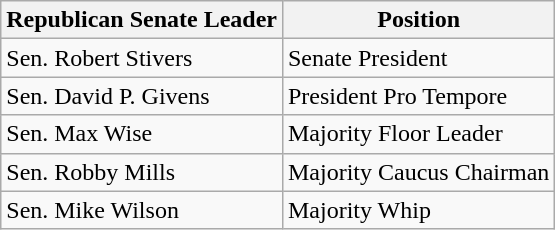<table class="wikitable">
<tr>
<th>Republican Senate Leader</th>
<th>Position</th>
</tr>
<tr>
<td>Sen. Robert Stivers</td>
<td>Senate President</td>
</tr>
<tr>
<td>Sen. David P. Givens</td>
<td>President Pro Tempore</td>
</tr>
<tr>
<td>Sen. Max Wise</td>
<td>Majority Floor Leader</td>
</tr>
<tr>
<td>Sen. Robby Mills</td>
<td>Majority Caucus Chairman</td>
</tr>
<tr>
<td>Sen. Mike Wilson</td>
<td>Majority Whip</td>
</tr>
</table>
